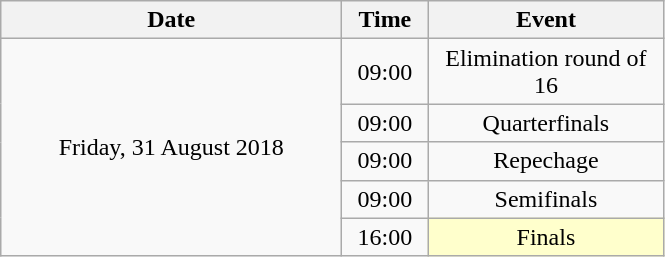<table class = "wikitable" style="text-align:center;">
<tr>
<th width=220>Date</th>
<th width=50>Time</th>
<th width=150>Event</th>
</tr>
<tr>
<td rowspan=5>Friday, 31 August 2018</td>
<td>09:00</td>
<td>Elimination round of 16</td>
</tr>
<tr>
<td>09:00</td>
<td>Quarterfinals</td>
</tr>
<tr>
<td>09:00</td>
<td>Repechage</td>
</tr>
<tr>
<td>09:00</td>
<td>Semifinals</td>
</tr>
<tr>
<td>16:00</td>
<td bgcolor=ffffcc>Finals</td>
</tr>
</table>
